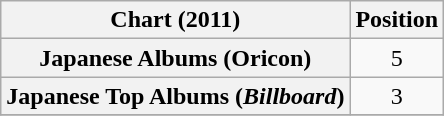<table class="wikitable plainrowheaders sortable" style="text-align:center;">
<tr>
<th>Chart (2011)</th>
<th>Position</th>
</tr>
<tr>
<th scope="row">Japanese Albums (Oricon)</th>
<td>5</td>
</tr>
<tr>
<th scope="row">Japanese Top Albums (<em>Billboard</em>)</th>
<td>3</td>
</tr>
<tr>
</tr>
</table>
